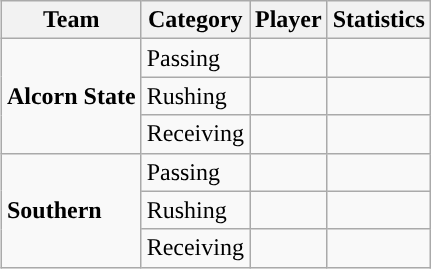<table class="wikitable" style="float: right;">
<tr>
<th>Team</th>
<th>Category</th>
<th>Player</th>
<th>Statistics</th>
</tr>
<tr>
<td rowspan=3><strong>Alcorn State</strong></td>
<td>Passing</td>
<td></td>
<td></td>
</tr>
<tr>
<td>Rushing</td>
<td></td>
<td></td>
</tr>
<tr>
<td>Receiving</td>
<td></td>
<td></td>
</tr>
<tr>
<td rowspan=3><strong>Southern</strong></td>
<td>Passing</td>
<td></td>
<td></td>
</tr>
<tr>
<td>Rushing</td>
<td></td>
<td></td>
</tr>
<tr>
<td>Receiving</td>
<td></td>
<td></td>
</tr>
</table>
